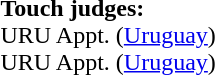<table style="width:100%">
<tr>
<td><br><strong>Touch judges:</strong>
<br>URU Appt. (<a href='#'>Uruguay</a>)
<br>URU Appt. (<a href='#'>Uruguay</a>)</td>
</tr>
</table>
